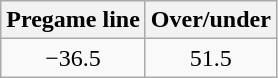<table class="wikitable">
<tr align="center">
<th style=>Pregame line</th>
<th style=>Over/under</th>
</tr>
<tr align="center">
<td>−36.5</td>
<td>51.5</td>
</tr>
</table>
